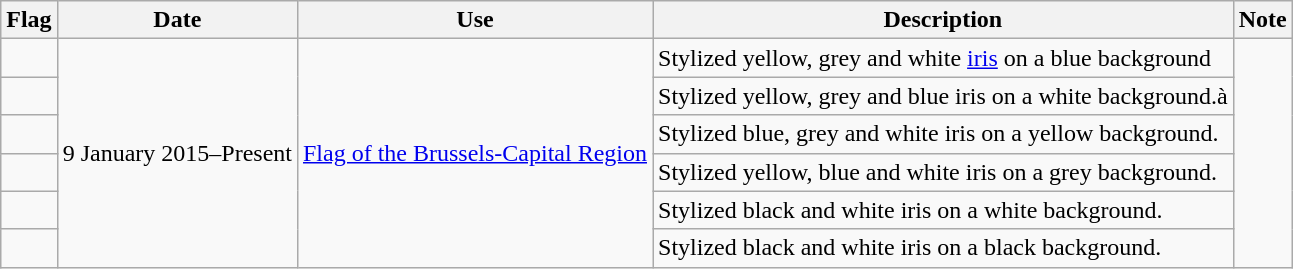<table class="wikitable">
<tr>
<th>Flag</th>
<th>Date</th>
<th>Use</th>
<th>Description</th>
<th>Note</th>
</tr>
<tr>
<td></td>
<td rowspan="6">9 January 2015–Present</td>
<td rowspan="6"><a href='#'>Flag of the Brussels-Capital Region</a></td>
<td>Stylized yellow, grey and white <a href='#'>iris</a> on a blue background</td>
<td rowspan="6"></td>
</tr>
<tr>
<td></td>
<td>Stylized yellow, grey and blue iris on a white background.à</td>
</tr>
<tr>
<td></td>
<td>Stylized blue, grey and white iris on a yellow background.</td>
</tr>
<tr>
<td></td>
<td>Stylized yellow, blue and white iris on a grey background.</td>
</tr>
<tr>
<td></td>
<td>Stylized black and white iris on a white background.</td>
</tr>
<tr>
<td></td>
<td>Stylized black and white iris on a black background.</td>
</tr>
</table>
